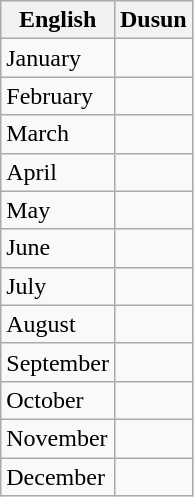<table class="wikitable">
<tr>
<th>English</th>
<th>Dusun</th>
</tr>
<tr>
<td>January</td>
<td></td>
</tr>
<tr>
<td>February</td>
<td></td>
</tr>
<tr>
<td>March</td>
<td></td>
</tr>
<tr>
<td>April</td>
<td></td>
</tr>
<tr>
<td>May</td>
<td></td>
</tr>
<tr>
<td>June</td>
<td></td>
</tr>
<tr>
<td>July</td>
<td></td>
</tr>
<tr>
<td>August</td>
<td></td>
</tr>
<tr>
<td>September</td>
<td></td>
</tr>
<tr>
<td>October</td>
<td></td>
</tr>
<tr>
<td>November</td>
<td></td>
</tr>
<tr>
<td>December</td>
<td></td>
</tr>
</table>
